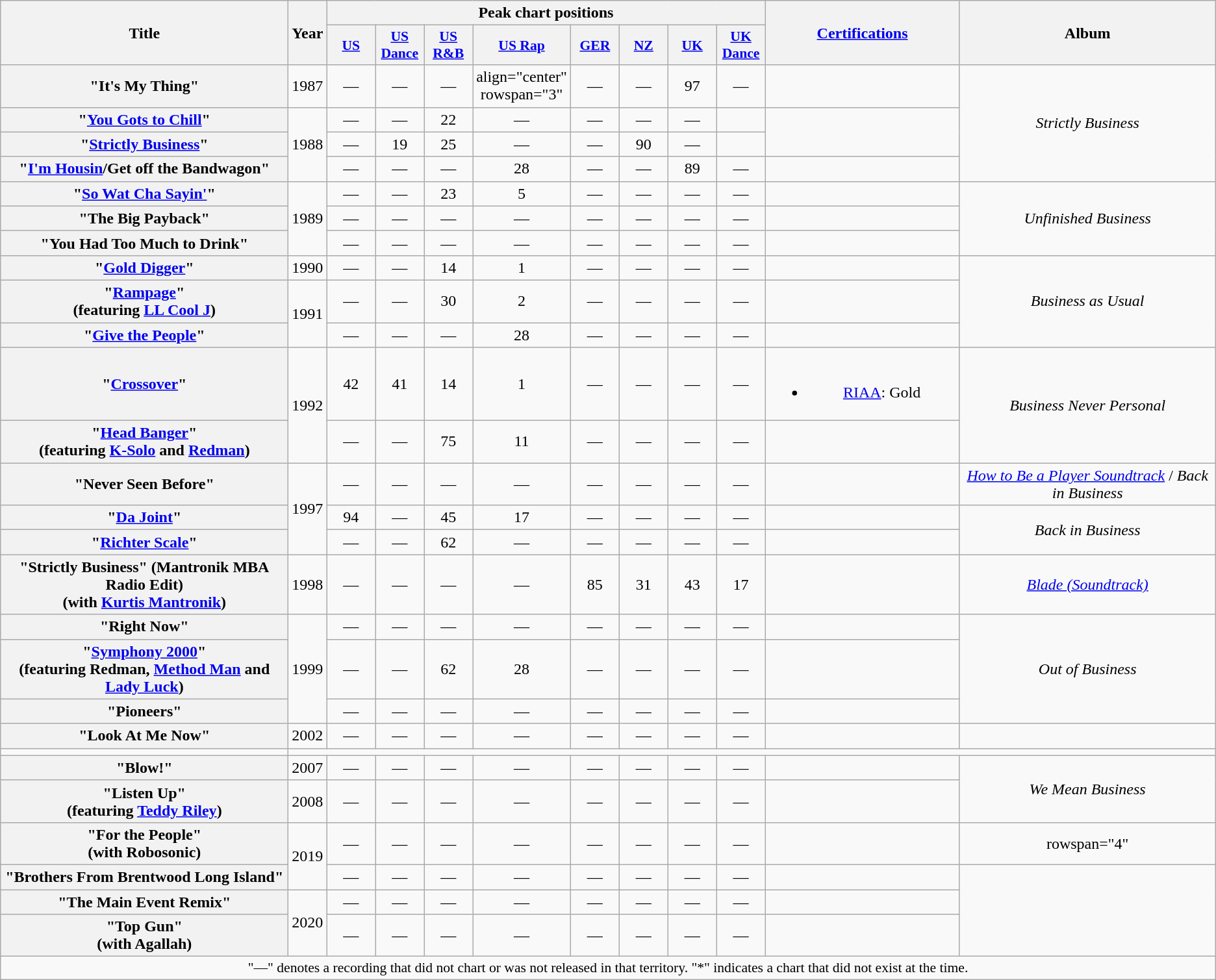<table class="wikitable plainrowheaders" style="text-align:center;" border="1">
<tr>
<th scope="col" rowspan="2" style="width:18em;">Title</th>
<th scope="col" rowspan="2">Year</th>
<th scope="col" colspan="8">Peak chart positions</th>
<th scope="col" rowspan="2" style="width:12em;"><a href='#'>Certifications</a></th>
<th scope="col" rowspan="2">Album</th>
</tr>
<tr>
<th scope="col" style="width:3em;font-size:90%;"><a href='#'>US</a><br></th>
<th scope="col" style="width:3em;font-size:90%;"><a href='#'>US Dance</a><br></th>
<th scope="col" style="width:3em;font-size:90%;"><a href='#'>US R&B</a><br></th>
<th scope="col" style="width:3em;font-size:90%;"><a href='#'>US Rap</a><br></th>
<th scope="col" style="width:3em;font-size:90%;"><a href='#'>GER</a><br></th>
<th scope="col" style="width:3em;font-size:90%;"><a href='#'>NZ</a><br></th>
<th scope="col" style="width:3em;font-size:90%;"><a href='#'>UK</a><br></th>
<th scope="col" style="width:3em;font-size:90%;"><a href='#'>UK Dance</a><br></th>
</tr>
<tr>
<th scope="row">"It's My Thing"</th>
<td>1987</td>
<td align="center">—</td>
<td align="center">—</td>
<td align="center">—</td>
<td>align="center" rowspan="3" </td>
<td align="center">—</td>
<td align="center">—</td>
<td align="center">97</td>
<td align="center">—</td>
<td></td>
<td rowspan="4"><em>Strictly Business</em></td>
</tr>
<tr>
<th scope="row">"<a href='#'>You Gots to Chill</a>"</th>
<td align="center" rowspan="3">1988</td>
<td align="center">—</td>
<td align="center">—</td>
<td align="center">22</td>
<td align="center">—</td>
<td align="center">—</td>
<td align="center">—</td>
<td align="center">—</td>
<td></td>
</tr>
<tr>
<th scope="row">"<a href='#'>Strictly Business</a>"</th>
<td align="center">—</td>
<td align="center">19</td>
<td align="center">25</td>
<td align="center">—</td>
<td align="center">—</td>
<td align="center">90</td>
<td align="center">—</td>
<td></td>
</tr>
<tr>
<th scope="row">"<a href='#'>I'm Housin</a>/Get off the Bandwagon"</th>
<td align="center">—</td>
<td align="center">—</td>
<td align="center">—</td>
<td align="center">28</td>
<td align="center">—</td>
<td align="center">—</td>
<td align="center">89</td>
<td align="center">—</td>
<td></td>
</tr>
<tr>
<th scope="row">"<a href='#'>So Wat Cha Sayin'</a>"</th>
<td align="center" rowspan="3">1989</td>
<td align="center">—</td>
<td align="center">—</td>
<td align="center">23</td>
<td align="center">5</td>
<td align="center">—</td>
<td align="center">—</td>
<td align="center">—</td>
<td align="center">—</td>
<td></td>
<td rowspan="3"><em>Unfinished Business</em></td>
</tr>
<tr>
<th scope="row">"The Big Payback"</th>
<td align="center">—</td>
<td align="center">—</td>
<td align="center">—</td>
<td align="center">—</td>
<td align="center">—</td>
<td align="center">—</td>
<td align="center">—</td>
<td align="center">—</td>
<td></td>
</tr>
<tr>
<th scope="row">"You Had Too Much to Drink"</th>
<td align="center">—</td>
<td align="center">—</td>
<td align="center">—</td>
<td align="center">—</td>
<td align="center">—</td>
<td align="center">—</td>
<td align="center">—</td>
<td align="center">—</td>
<td></td>
</tr>
<tr>
<th scope="row">"<a href='#'>Gold Digger</a>"</th>
<td>1990</td>
<td align="center">—</td>
<td align="center">—</td>
<td align="center">14</td>
<td align="center">1</td>
<td align="center">—</td>
<td align="center">—</td>
<td align="center">—</td>
<td align="center">—</td>
<td></td>
<td rowspan="3"><em>Business as Usual</em></td>
</tr>
<tr>
<th scope="row">"<a href='#'>Rampage</a>" <br><span>(featuring <a href='#'>LL Cool J</a>)</span></th>
<td align="center" rowspan="2">1991</td>
<td align="center">—</td>
<td align="center">—</td>
<td align="center">30</td>
<td align="center">2</td>
<td align="center">—</td>
<td align="center">—</td>
<td align="center">—</td>
<td align="center">—</td>
<td></td>
</tr>
<tr>
<th scope="row">"<a href='#'>Give the People</a>"</th>
<td align="center">—</td>
<td align="center">—</td>
<td align="center">—</td>
<td align="center">28</td>
<td align="center">—</td>
<td align="center">—</td>
<td align="center">—</td>
<td align="center">—</td>
<td></td>
</tr>
<tr>
<th scope="row">"<a href='#'>Crossover</a>"</th>
<td align="center" rowspan="2">1992</td>
<td align="center">42</td>
<td align="center">41</td>
<td align="center">14</td>
<td align="center">1</td>
<td align="center">—</td>
<td align="center">—</td>
<td align="center">—</td>
<td align="center">—</td>
<td><br><ul><li><a href='#'>RIAA</a>: Gold</li></ul></td>
<td rowspan="2"><em>Business Never Personal</em></td>
</tr>
<tr>
<th scope="row">"<a href='#'>Head Banger</a>" <br><span>(featuring <a href='#'>K-Solo</a> and <a href='#'>Redman</a>)</span></th>
<td align="center">—</td>
<td align="center">—</td>
<td align="center">75</td>
<td align="center">11</td>
<td align="center">—</td>
<td align="center">—</td>
<td align="center">—</td>
<td align="center">—</td>
<td></td>
</tr>
<tr>
<th scope="row">"Never Seen Before"</th>
<td align="center" rowspan="3">1997</td>
<td align="center">—</td>
<td align="center">—</td>
<td align="center">—</td>
<td align="center">—</td>
<td align="center">—</td>
<td align="center">—</td>
<td align="center">—</td>
<td align="center">—</td>
<td></td>
<td><em><a href='#'>How to Be a Player Soundtrack</a></em> / <em>Back in Business</em></td>
</tr>
<tr>
<th scope="row">"<a href='#'>Da Joint</a>"</th>
<td align="center">94</td>
<td align="center">—</td>
<td align="center">45</td>
<td align="center">17</td>
<td align="center">—</td>
<td align="center">—</td>
<td align="center">—</td>
<td align="center">—</td>
<td></td>
<td rowspan="2"><em>Back in Business</em></td>
</tr>
<tr>
<th scope="row">"<a href='#'>Richter Scale</a>"</th>
<td align="center">—</td>
<td align="center">—</td>
<td align="center">62</td>
<td align="center">—</td>
<td align="center">—</td>
<td align="center">—</td>
<td align="center">—</td>
<td align="center">—</td>
<td></td>
</tr>
<tr>
<th scope="row">"Strictly Business" (Mantronik MBA Radio Edit)<br><span>(with <a href='#'>Kurtis Mantronik</a>)</span></th>
<td>1998</td>
<td align="center">—</td>
<td align="center">—</td>
<td align="center">—</td>
<td align="center">—</td>
<td align="center">85</td>
<td align="center">31</td>
<td align="center">43</td>
<td align="center">17</td>
<td></td>
<td align="center"><em><a href='#'>Blade (Soundtrack)</a></em></td>
</tr>
<tr>
<th scope="row">"Right Now"</th>
<td align="center" rowspan="3">1999</td>
<td align="center">—</td>
<td align="center">—</td>
<td align="center">—</td>
<td align="center">—</td>
<td align="center">—</td>
<td align="center">—</td>
<td align="center">—</td>
<td align="center">—</td>
<td></td>
<td rowspan="3"><em>Out of Business</em></td>
</tr>
<tr>
<th scope="row">"<a href='#'>Symphony 2000</a>" <br><span>(featuring Redman, <a href='#'>Method Man</a> and <a href='#'>Lady Luck</a>)</span></th>
<td align="center">—</td>
<td align="center">—</td>
<td align="center">62</td>
<td align="center">28</td>
<td align="center">—</td>
<td align="center">—</td>
<td align="center">—</td>
<td align="center">—</td>
<td></td>
</tr>
<tr>
<th scope="row">"Pioneers"</th>
<td align="center">—</td>
<td align="center">—</td>
<td align="center">—</td>
<td align="center">—</td>
<td align="center">—</td>
<td align="center">—</td>
<td align="center">—</td>
<td align="center">—</td>
<td></td>
</tr>
<tr>
<th scope="row">"Look At Me Now"</th>
<td>2002</td>
<td align="center">—</td>
<td align="center">—</td>
<td align="center">—</td>
<td align="center">—</td>
<td align="center">—</td>
<td align="center">—</td>
<td align="center">—</td>
<td align="center">—</td>
<td></td>
<td></td>
</tr>
<tr>
<td></td>
</tr>
<tr>
<th scope="row">"Blow!"</th>
<td>2007</td>
<td align="center">—</td>
<td align="center">—</td>
<td align="center">—</td>
<td align="center">—</td>
<td align="center">—</td>
<td align="center">—</td>
<td align="center">—</td>
<td align="center">—</td>
<td></td>
<td rowspan="2"><em>We Mean Business</em></td>
</tr>
<tr>
<th scope="row">"Listen Up" <br><span>(featuring <a href='#'>Teddy Riley</a>)</span></th>
<td>2008</td>
<td align="center">—</td>
<td align="center">—</td>
<td align="center">—</td>
<td align="center">—</td>
<td align="center">—</td>
<td align="center">—</td>
<td align="center">—</td>
<td align="center">—</td>
<td></td>
</tr>
<tr>
<th scope="row">"For the People"<br><span>(with Robosonic)</span></th>
<td align="center" rowspan="2">2019</td>
<td align="center">—</td>
<td align="center">—</td>
<td align="center">—</td>
<td align="center">—</td>
<td align="center">—</td>
<td align="center">—</td>
<td align="center">—</td>
<td align="center">—</td>
<td></td>
<td>rowspan="4" </td>
</tr>
<tr>
<th scope="row">"Brothers From Brentwood Long Island"</th>
<td align="center">—</td>
<td align="center">—</td>
<td align="center">—</td>
<td align="center">—</td>
<td align="center">—</td>
<td align="center">—</td>
<td align="center">—</td>
<td align="center">—</td>
<td></td>
</tr>
<tr>
<th scope="row">"The Main Event Remix"</th>
<td align="center" rowspan="2">2020</td>
<td align="center">—</td>
<td align="center">—</td>
<td align="center">—</td>
<td align="center">—</td>
<td align="center">—</td>
<td align="center">—</td>
<td align="center">—</td>
<td align="center">—</td>
<td></td>
</tr>
<tr>
<th scope="row">"Top Gun"<br><span>(with Agallah)</span></th>
<td align="center">—</td>
<td align="center">—</td>
<td align="center">—</td>
<td align="center">—</td>
<td align="center">—</td>
<td align="center">—</td>
<td align="center">—</td>
<td align="center">—</td>
<td></td>
</tr>
<tr>
<td colspan="15" style="font-size:90%">"—" denotes a recording that did not chart or was not released in that territory. "*" indicates a chart that did not exist at the time.</td>
</tr>
</table>
